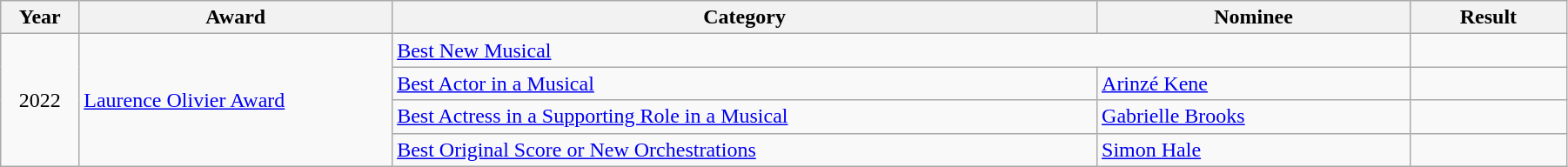<table class="wikitable" style="width:95%;">
<tr>
<th style="width:5%;">Year</th>
<th style="width:20%;">Award</th>
<th style="width:45%;">Category</th>
<th style="width:20%;">Nominee</th>
<th style="width:10%;">Result</th>
</tr>
<tr>
<td rowspan="4" style="text-align:center;">2022</td>
<td rowspan="4"><a href='#'>Laurence Olivier Award</a></td>
<td colspan="2"><a href='#'>Best New Musical</a></td>
<td></td>
</tr>
<tr>
<td><a href='#'>Best Actor in a Musical</a></td>
<td><a href='#'>Arinzé Kene</a></td>
<td></td>
</tr>
<tr>
<td><a href='#'>Best Actress in a Supporting Role in a Musical</a></td>
<td><a href='#'>Gabrielle Brooks</a></td>
<td></td>
</tr>
<tr>
<td><a href='#'>Best Original Score or New Orchestrations</a></td>
<td><a href='#'>Simon Hale</a></td>
<td></td>
</tr>
</table>
